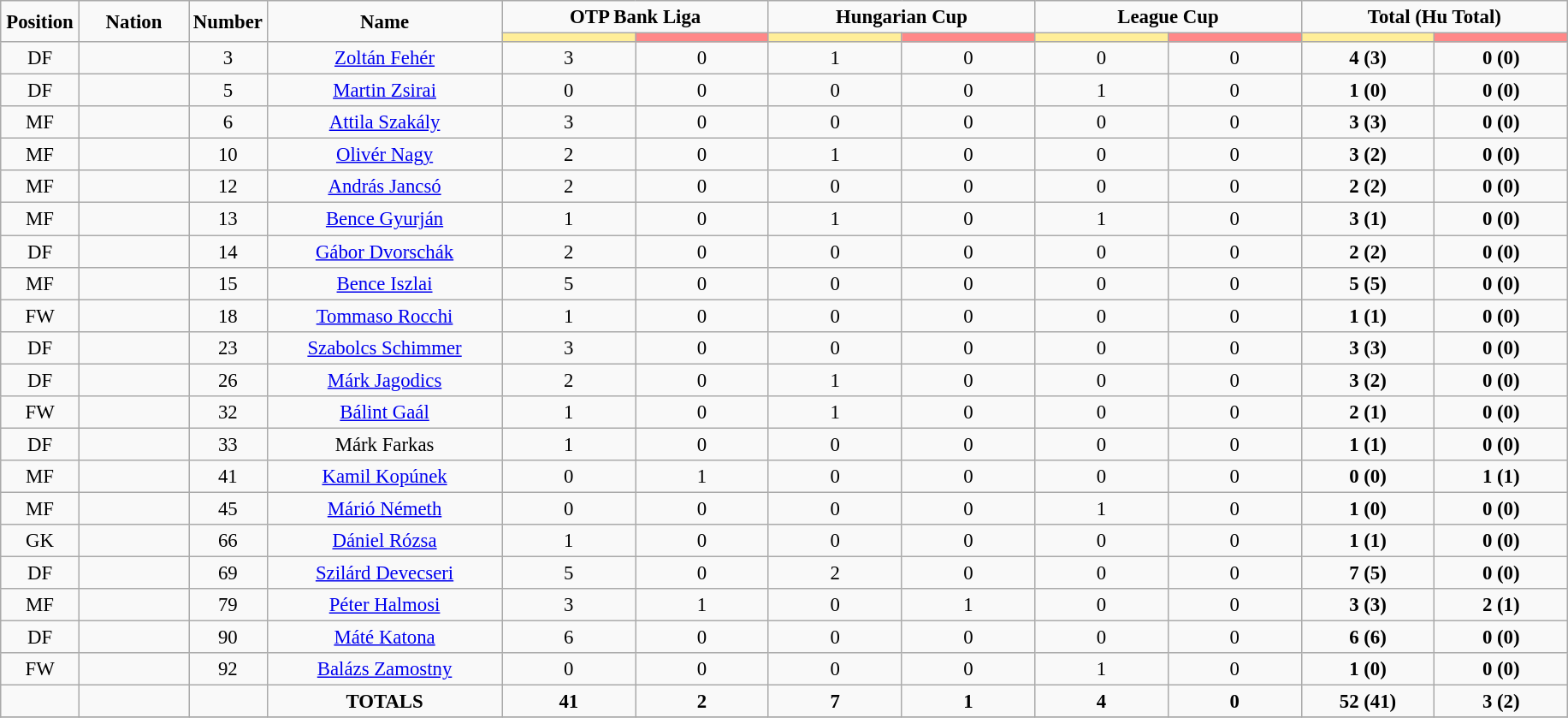<table class="wikitable" style="font-size: 95%; text-align: center;">
<tr>
<td rowspan="2" width="5%" align="center"><strong>Position</strong></td>
<td rowspan="2" width="7%" align="center"><strong>Nation</strong></td>
<td rowspan="2" width="5%" align="center"><strong>Number</strong></td>
<td rowspan="2" width="15%" align="center"><strong>Name</strong></td>
<td colspan="2" align="center"><strong>OTP Bank Liga</strong></td>
<td colspan="2" align="center"><strong>Hungarian Cup</strong></td>
<td colspan="2" align="center"><strong>League Cup</strong></td>
<td colspan="2" align="center"><strong>Total (Hu Total)</strong></td>
</tr>
<tr>
<th width=60 style="background: #FFEE99"></th>
<th width=60 style="background: #FF8888"></th>
<th width=60 style="background: #FFEE99"></th>
<th width=60 style="background: #FF8888"></th>
<th width=60 style="background: #FFEE99"></th>
<th width=60 style="background: #FF8888"></th>
<th width=60 style="background: #FFEE99"></th>
<th width=60 style="background: #FF8888"></th>
</tr>
<tr>
<td>DF</td>
<td></td>
<td>3</td>
<td><a href='#'>Zoltán Fehér</a></td>
<td>3</td>
<td>0</td>
<td>1</td>
<td>0</td>
<td>0</td>
<td>0</td>
<td><strong>4 (3)</strong></td>
<td><strong>0 (0)</strong></td>
</tr>
<tr>
<td>DF</td>
<td></td>
<td>5</td>
<td><a href='#'>Martin Zsirai</a></td>
<td>0</td>
<td>0</td>
<td>0</td>
<td>0</td>
<td>1</td>
<td>0</td>
<td><strong>1 (0)</strong></td>
<td><strong>0 (0)</strong></td>
</tr>
<tr>
<td>MF</td>
<td></td>
<td>6</td>
<td><a href='#'>Attila Szakály</a></td>
<td>3</td>
<td>0</td>
<td>0</td>
<td>0</td>
<td>0</td>
<td>0</td>
<td><strong>3 (3)</strong></td>
<td><strong>0 (0)</strong></td>
</tr>
<tr>
<td>MF</td>
<td></td>
<td>10</td>
<td><a href='#'>Olivér Nagy</a></td>
<td>2</td>
<td>0</td>
<td>1</td>
<td>0</td>
<td>0</td>
<td>0</td>
<td><strong>3 (2)</strong></td>
<td><strong>0 (0)</strong></td>
</tr>
<tr>
<td>MF</td>
<td></td>
<td>12</td>
<td><a href='#'>András Jancsó</a></td>
<td>2</td>
<td>0</td>
<td>0</td>
<td>0</td>
<td>0</td>
<td>0</td>
<td><strong>2 (2)</strong></td>
<td><strong>0 (0)</strong></td>
</tr>
<tr>
<td>MF</td>
<td></td>
<td>13</td>
<td><a href='#'>Bence Gyurján</a></td>
<td>1</td>
<td>0</td>
<td>1</td>
<td>0</td>
<td>1</td>
<td>0</td>
<td><strong>3 (1)</strong></td>
<td><strong>0 (0)</strong></td>
</tr>
<tr>
<td>DF</td>
<td></td>
<td>14</td>
<td><a href='#'>Gábor Dvorschák</a></td>
<td>2</td>
<td>0</td>
<td>0</td>
<td>0</td>
<td>0</td>
<td>0</td>
<td><strong>2 (2)</strong></td>
<td><strong>0 (0)</strong></td>
</tr>
<tr>
<td>MF</td>
<td></td>
<td>15</td>
<td><a href='#'>Bence Iszlai</a></td>
<td>5</td>
<td>0</td>
<td>0</td>
<td>0</td>
<td>0</td>
<td>0</td>
<td><strong>5 (5)</strong></td>
<td><strong>0 (0)</strong></td>
</tr>
<tr>
<td>FW</td>
<td></td>
<td>18</td>
<td><a href='#'>Tommaso Rocchi</a></td>
<td>1</td>
<td>0</td>
<td>0</td>
<td>0</td>
<td>0</td>
<td>0</td>
<td><strong>1 (1)</strong></td>
<td><strong>0 (0)</strong></td>
</tr>
<tr>
<td>DF</td>
<td></td>
<td>23</td>
<td><a href='#'>Szabolcs Schimmer</a></td>
<td>3</td>
<td>0</td>
<td>0</td>
<td>0</td>
<td>0</td>
<td>0</td>
<td><strong>3 (3)</strong></td>
<td><strong>0 (0)</strong></td>
</tr>
<tr>
<td>DF</td>
<td></td>
<td>26</td>
<td><a href='#'>Márk Jagodics</a></td>
<td>2</td>
<td>0</td>
<td>1</td>
<td>0</td>
<td>0</td>
<td>0</td>
<td><strong>3 (2)</strong></td>
<td><strong>0 (0)</strong></td>
</tr>
<tr>
<td>FW</td>
<td></td>
<td>32</td>
<td><a href='#'>Bálint Gaál</a></td>
<td>1</td>
<td>0</td>
<td>1</td>
<td>0</td>
<td>0</td>
<td>0</td>
<td><strong>2 (1)</strong></td>
<td><strong>0 (0)</strong></td>
</tr>
<tr>
<td>DF</td>
<td></td>
<td>33</td>
<td>Márk Farkas</td>
<td>1</td>
<td>0</td>
<td>0</td>
<td>0</td>
<td>0</td>
<td>0</td>
<td><strong>1 (1)</strong></td>
<td><strong>0 (0)</strong></td>
</tr>
<tr>
<td>MF</td>
<td></td>
<td>41</td>
<td><a href='#'>Kamil Kopúnek</a></td>
<td>0</td>
<td>1</td>
<td>0</td>
<td>0</td>
<td>0</td>
<td>0</td>
<td><strong>0 (0)</strong></td>
<td><strong>1 (1)</strong></td>
</tr>
<tr>
<td>MF</td>
<td></td>
<td>45</td>
<td><a href='#'>Márió Németh</a></td>
<td>0</td>
<td>0</td>
<td>0</td>
<td>0</td>
<td>1</td>
<td>0</td>
<td><strong>1 (0)</strong></td>
<td><strong>0 (0)</strong></td>
</tr>
<tr>
<td>GK</td>
<td></td>
<td>66</td>
<td><a href='#'>Dániel Rózsa</a></td>
<td>1</td>
<td>0</td>
<td>0</td>
<td>0</td>
<td>0</td>
<td>0</td>
<td><strong>1 (1)</strong></td>
<td><strong>0 (0)</strong></td>
</tr>
<tr>
<td>DF</td>
<td></td>
<td>69</td>
<td><a href='#'>Szilárd Devecseri</a></td>
<td>5</td>
<td>0</td>
<td>2</td>
<td>0</td>
<td>0</td>
<td>0</td>
<td><strong>7 (5)</strong></td>
<td><strong>0 (0)</strong></td>
</tr>
<tr>
<td>MF</td>
<td></td>
<td>79</td>
<td><a href='#'>Péter Halmosi</a></td>
<td>3</td>
<td>1</td>
<td>0</td>
<td>1</td>
<td>0</td>
<td>0</td>
<td><strong>3 (3)</strong></td>
<td><strong>2 (1)</strong></td>
</tr>
<tr>
<td>DF</td>
<td></td>
<td>90</td>
<td><a href='#'>Máté Katona</a></td>
<td>6</td>
<td>0</td>
<td>0</td>
<td>0</td>
<td>0</td>
<td>0</td>
<td><strong>6 (6)</strong></td>
<td><strong>0 (0)</strong></td>
</tr>
<tr>
<td>FW</td>
<td></td>
<td>92</td>
<td><a href='#'>Balázs Zamostny</a></td>
<td>0</td>
<td>0</td>
<td>0</td>
<td>0</td>
<td>1</td>
<td>0</td>
<td><strong>1 (0)</strong></td>
<td><strong>0 (0)</strong></td>
</tr>
<tr>
<td></td>
<td></td>
<td></td>
<td><strong>TOTALS</strong></td>
<td><strong>41</strong></td>
<td><strong>2</strong></td>
<td><strong>7</strong></td>
<td><strong>1</strong></td>
<td><strong>4</strong></td>
<td><strong>0</strong></td>
<td><strong>52 (41)</strong></td>
<td><strong>3 (2)</strong></td>
</tr>
<tr>
</tr>
</table>
